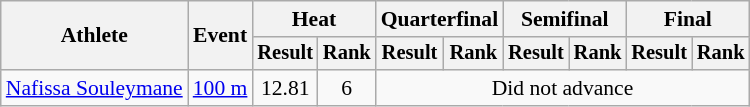<table class="wikitable" style="font-size:90%">
<tr>
<th rowspan="2">Athlete</th>
<th rowspan="2">Event</th>
<th colspan="2">Heat</th>
<th colspan="2">Quarterfinal</th>
<th colspan="2">Semifinal</th>
<th colspan="2">Final</th>
</tr>
<tr style="font-size:95%">
<th>Result</th>
<th>Rank</th>
<th>Result</th>
<th>Rank</th>
<th>Result</th>
<th>Rank</th>
<th>Result</th>
<th>Rank</th>
</tr>
<tr align=center>
<td align=left><a href='#'>Nafissa Souleymane</a></td>
<td align=left><a href='#'>100 m</a></td>
<td>12.81</td>
<td>6</td>
<td colspan=6>Did not advance</td>
</tr>
</table>
